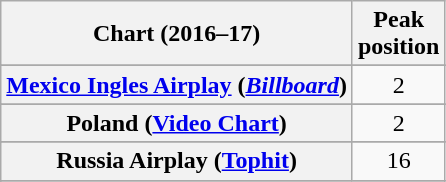<table class="wikitable sortable plainrowheaders" border="1" style="text-align:center;">
<tr>
<th>Chart (2016–17)</th>
<th>Peak<br>position</th>
</tr>
<tr>
</tr>
<tr>
</tr>
<tr>
</tr>
<tr>
</tr>
<tr>
</tr>
<tr>
</tr>
<tr>
</tr>
<tr>
</tr>
<tr>
</tr>
<tr>
</tr>
<tr>
</tr>
<tr>
</tr>
<tr>
</tr>
<tr>
</tr>
<tr>
</tr>
<tr>
</tr>
<tr>
</tr>
<tr>
<th scope="row"><a href='#'>Mexico Ingles Airplay</a> (<em><a href='#'>Billboard</a></em>)</th>
<td>2</td>
</tr>
<tr>
</tr>
<tr>
</tr>
<tr>
</tr>
<tr>
</tr>
<tr>
</tr>
<tr>
<th scope="row">Poland (<a href='#'>Video Chart</a>)</th>
<td>2</td>
</tr>
<tr>
</tr>
<tr>
<th scope="row">Russia Airplay (<a href='#'>Tophit</a>)</th>
<td>16</td>
</tr>
<tr>
</tr>
<tr>
</tr>
<tr>
</tr>
<tr>
</tr>
<tr>
</tr>
<tr>
</tr>
<tr>
</tr>
<tr>
</tr>
<tr>
</tr>
<tr>
</tr>
<tr>
</tr>
</table>
